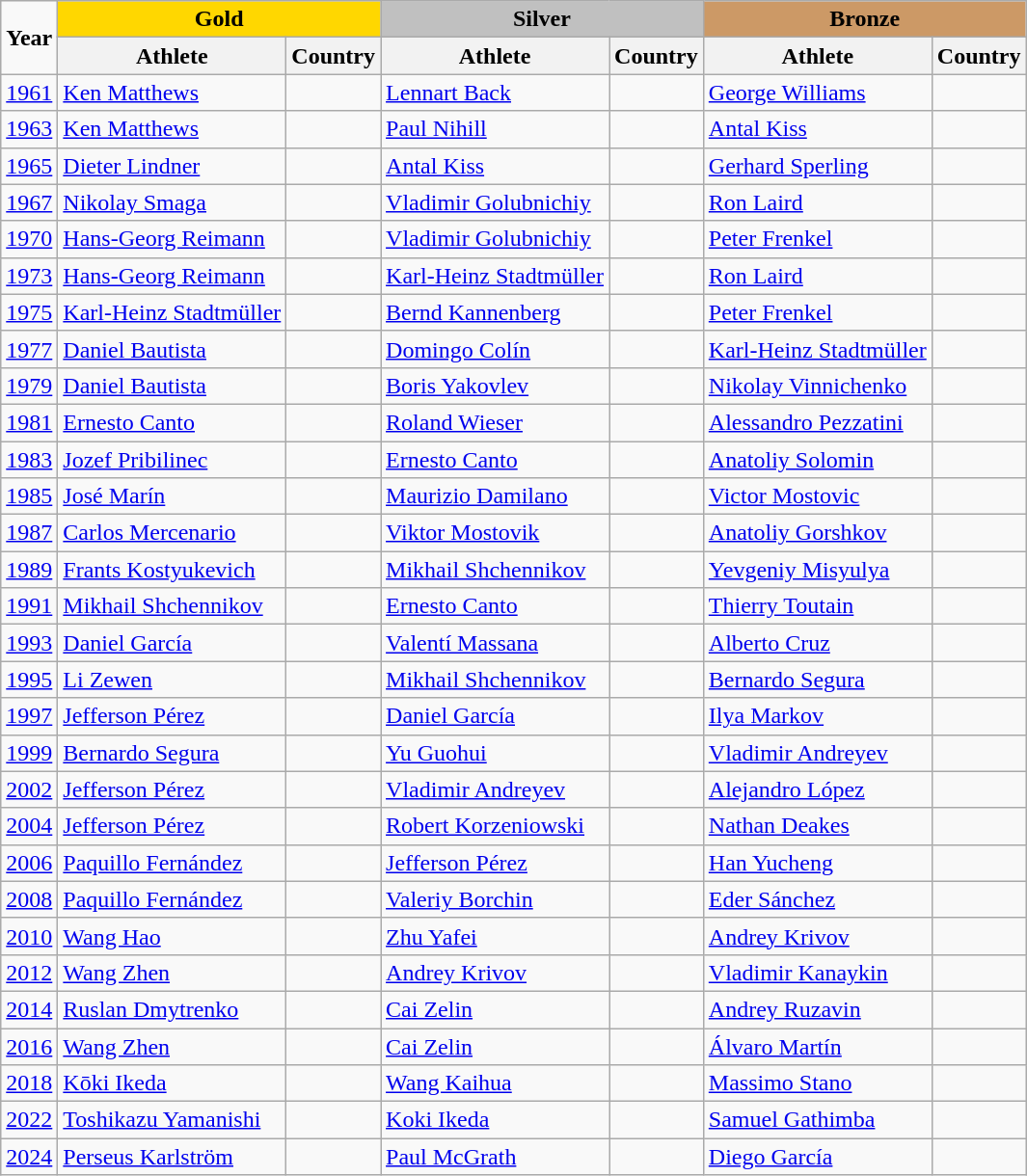<table class="wikitable" width= style="font-size:100%; text-align:center">
<tr>
<td rowspan=2><strong>Year </strong></td>
<td align=center bgcolor=gold colspan=2><strong>Gold</strong></td>
<td align=center bgcolor=silver colspan=2><strong>Silver</strong></td>
<td align=center bgcolor=cc9966 colspan=2><strong>Bronze</strong></td>
</tr>
<tr>
<th>Athlete</th>
<th>Country</th>
<th>Athlete</th>
<th>Country</th>
<th>Athlete</th>
<th>Country</th>
</tr>
<tr>
<td><a href='#'>1961</a></td>
<td><a href='#'>Ken Matthews</a></td>
<td></td>
<td><a href='#'>Lennart Back</a></td>
<td></td>
<td><a href='#'>George Williams</a></td>
<td></td>
</tr>
<tr>
<td><a href='#'>1963</a></td>
<td><a href='#'>Ken Matthews</a></td>
<td></td>
<td><a href='#'>Paul Nihill</a></td>
<td></td>
<td><a href='#'>Antal Kiss</a></td>
<td></td>
</tr>
<tr>
<td><a href='#'>1965</a></td>
<td><a href='#'>Dieter Lindner</a></td>
<td></td>
<td><a href='#'>Antal Kiss</a></td>
<td></td>
<td><a href='#'>Gerhard Sperling</a></td>
<td></td>
</tr>
<tr>
<td><a href='#'>1967</a></td>
<td><a href='#'>Nikolay Smaga</a></td>
<td></td>
<td><a href='#'>Vladimir Golubnichiy</a></td>
<td></td>
<td><a href='#'>Ron Laird</a></td>
<td></td>
</tr>
<tr>
<td><a href='#'>1970</a></td>
<td><a href='#'>Hans-Georg Reimann</a></td>
<td></td>
<td><a href='#'>Vladimir Golubnichiy</a></td>
<td></td>
<td><a href='#'>Peter Frenkel</a></td>
<td></td>
</tr>
<tr>
<td><a href='#'>1973</a></td>
<td><a href='#'>Hans-Georg Reimann</a></td>
<td></td>
<td><a href='#'>Karl-Heinz Stadtmüller</a></td>
<td></td>
<td><a href='#'>Ron Laird</a></td>
<td></td>
</tr>
<tr>
<td><a href='#'>1975</a></td>
<td><a href='#'>Karl-Heinz Stadtmüller</a></td>
<td></td>
<td><a href='#'>Bernd Kannenberg</a></td>
<td></td>
<td><a href='#'>Peter Frenkel</a></td>
<td></td>
</tr>
<tr>
<td><a href='#'>1977</a></td>
<td><a href='#'>Daniel Bautista</a></td>
<td></td>
<td><a href='#'>Domingo Colín</a></td>
<td></td>
<td><a href='#'>Karl-Heinz Stadtmüller</a></td>
<td></td>
</tr>
<tr>
<td><a href='#'>1979</a></td>
<td><a href='#'>Daniel Bautista</a></td>
<td></td>
<td><a href='#'>Boris Yakovlev</a></td>
<td></td>
<td><a href='#'>Nikolay Vinnichenko</a></td>
<td></td>
</tr>
<tr>
<td><a href='#'>1981</a></td>
<td><a href='#'>Ernesto Canto</a></td>
<td></td>
<td><a href='#'>Roland Wieser</a></td>
<td></td>
<td><a href='#'>Alessandro Pezzatini</a></td>
<td></td>
</tr>
<tr>
<td><a href='#'>1983</a></td>
<td><a href='#'>Jozef Pribilinec</a></td>
<td></td>
<td><a href='#'>Ernesto Canto</a></td>
<td></td>
<td><a href='#'>Anatoliy Solomin</a></td>
<td></td>
</tr>
<tr>
<td><a href='#'>1985</a></td>
<td><a href='#'>José Marín</a></td>
<td></td>
<td><a href='#'>Maurizio Damilano</a></td>
<td></td>
<td><a href='#'>Victor Mostovic</a></td>
<td></td>
</tr>
<tr>
<td><a href='#'>1987</a></td>
<td><a href='#'>Carlos Mercenario</a></td>
<td></td>
<td><a href='#'>Viktor Mostovik</a></td>
<td></td>
<td><a href='#'>Anatoliy Gorshkov</a></td>
<td></td>
</tr>
<tr>
<td><a href='#'>1989</a></td>
<td><a href='#'>Frants Kostyukevich</a></td>
<td></td>
<td><a href='#'>Mikhail Shchennikov</a></td>
<td></td>
<td><a href='#'>Yevgeniy Misyulya</a></td>
<td></td>
</tr>
<tr>
<td><a href='#'>1991</a></td>
<td><a href='#'>Mikhail Shchennikov</a></td>
<td></td>
<td><a href='#'>Ernesto Canto</a></td>
<td></td>
<td><a href='#'>Thierry Toutain</a></td>
<td></td>
</tr>
<tr>
<td><a href='#'>1993</a></td>
<td><a href='#'>Daniel García</a></td>
<td></td>
<td><a href='#'>Valentí Massana</a></td>
<td></td>
<td><a href='#'>Alberto Cruz</a></td>
<td></td>
</tr>
<tr>
<td><a href='#'>1995</a></td>
<td><a href='#'>Li Zewen</a></td>
<td></td>
<td><a href='#'>Mikhail Shchennikov</a></td>
<td></td>
<td><a href='#'>Bernardo Segura</a></td>
<td></td>
</tr>
<tr>
<td><a href='#'>1997</a></td>
<td><a href='#'>Jefferson Pérez</a></td>
<td></td>
<td><a href='#'>Daniel García</a></td>
<td></td>
<td><a href='#'>Ilya Markov</a></td>
<td></td>
</tr>
<tr>
<td><a href='#'>1999</a></td>
<td><a href='#'>Bernardo Segura</a></td>
<td></td>
<td><a href='#'>Yu Guohui</a></td>
<td></td>
<td><a href='#'>Vladimir Andreyev</a></td>
<td></td>
</tr>
<tr>
<td><a href='#'>2002</a></td>
<td><a href='#'>Jefferson Pérez</a></td>
<td></td>
<td><a href='#'>Vladimir Andreyev</a></td>
<td></td>
<td><a href='#'>Alejandro López</a></td>
<td></td>
</tr>
<tr>
<td><a href='#'>2004</a></td>
<td><a href='#'>Jefferson Pérez</a></td>
<td></td>
<td><a href='#'>Robert Korzeniowski</a></td>
<td></td>
<td><a href='#'>Nathan Deakes</a></td>
<td></td>
</tr>
<tr>
<td><a href='#'>2006</a></td>
<td><a href='#'>Paquillo Fernández</a></td>
<td></td>
<td><a href='#'>Jefferson Pérez</a></td>
<td></td>
<td><a href='#'>Han Yucheng</a></td>
<td></td>
</tr>
<tr>
<td><a href='#'>2008</a></td>
<td><a href='#'>Paquillo Fernández</a></td>
<td></td>
<td><a href='#'>Valeriy Borchin</a></td>
<td></td>
<td><a href='#'>Eder Sánchez</a></td>
<td></td>
</tr>
<tr>
<td><a href='#'>2010</a></td>
<td><a href='#'>Wang Hao</a></td>
<td></td>
<td><a href='#'>Zhu Yafei</a></td>
<td></td>
<td><a href='#'>Andrey Krivov</a></td>
<td></td>
</tr>
<tr>
<td><a href='#'>2012</a> </td>
<td><a href='#'>Wang Zhen</a></td>
<td></td>
<td><a href='#'>Andrey Krivov</a></td>
<td></td>
<td><a href='#'>Vladimir Kanaykin</a></td>
<td></td>
</tr>
<tr>
<td><a href='#'>2014</a></td>
<td><a href='#'>Ruslan Dmytrenko</a></td>
<td></td>
<td><a href='#'>Cai Zelin</a></td>
<td></td>
<td><a href='#'>Andrey Ruzavin</a></td>
<td></td>
</tr>
<tr>
<td><a href='#'>2016</a></td>
<td><a href='#'>Wang Zhen</a></td>
<td> </td>
<td><a href='#'>Cai Zelin</a></td>
<td></td>
<td><a href='#'>Álvaro Martín</a></td>
<td> </td>
</tr>
<tr>
<td><a href='#'>2018</a></td>
<td><a href='#'>Kōki Ikeda</a></td>
<td> </td>
<td><a href='#'>Wang Kaihua</a></td>
<td></td>
<td><a href='#'>Massimo Stano</a></td>
<td> </td>
</tr>
<tr>
<td><a href='#'>2022</a></td>
<td><a href='#'>Toshikazu Yamanishi</a></td>
<td></td>
<td><a href='#'>Koki Ikeda</a></td>
<td></td>
<td><a href='#'>Samuel Gathimba</a></td>
<td></td>
</tr>
<tr>
<td><a href='#'>2024</a></td>
<td><a href='#'>Perseus Karlström</a></td>
<td></td>
<td><a href='#'>Paul McGrath</a></td>
<td></td>
<td><a href='#'>Diego García</a></td>
<td></td>
</tr>
</table>
